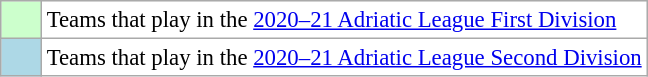<table class="wikitable" style="font-size: 95%;text-align:center;">
<tr>
<td style="background: #ccffcc;" width="20"></td>
<td bgcolor="#ffffff" align="left">Teams that play in the <a href='#'>2020–21 Adriatic League First Division</a></td>
</tr>
<tr>
<td style="background: lightblue;" width="20"></td>
<td bgcolor="#ffffff" align="left">Teams that play in the <a href='#'>2020–21 Adriatic League Second Division</a></td>
</tr>
</table>
